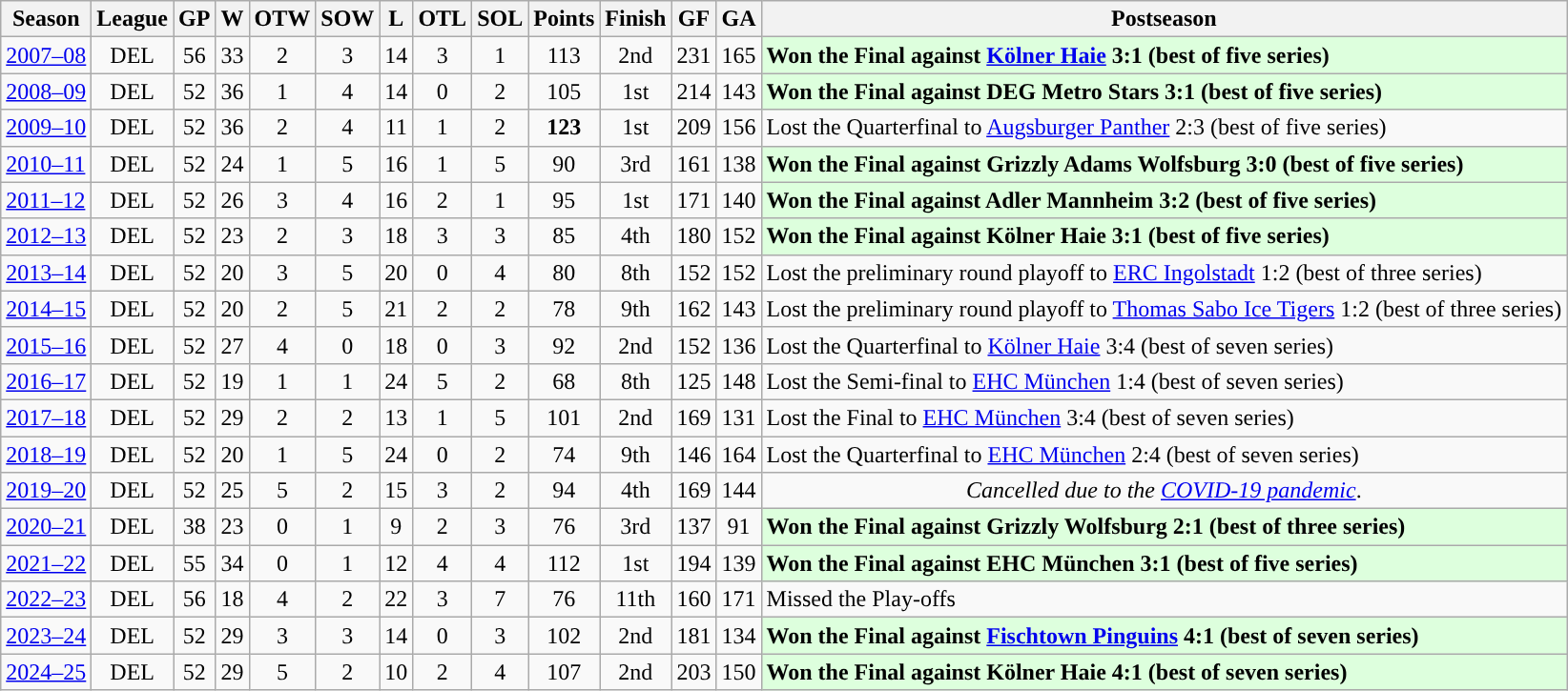<table class="wikitable">
<tr>
<th>Season</th>
<th>League</th>
<th>GP</th>
<th>W</th>
<th>OTW</th>
<th>SOW</th>
<th>L</th>
<th>OTL</th>
<th>SOL</th>
<th>Points</th>
<th>Finish</th>
<th>GF</th>
<th>GA</th>
<th>Postseason</th>
</tr>
<tr>
<td><a href='#'>2007–08</a></td>
<td style="text-align:center;">DEL</td>
<td style="text-align:center;">56</td>
<td style="text-align:center;">33</td>
<td style="text-align:center;">2</td>
<td style="text-align:center;">3</td>
<td style="text-align:center;">14</td>
<td style="text-align:center;">3</td>
<td style="text-align:center;">1</td>
<td style="text-align:center;">113</td>
<td style="text-align:center;">2nd</td>
<td style="text-align:center;">231</td>
<td style="text-align:center;">165</td>
<td style="background:#dfd;"><strong>Won the Final against <a href='#'>Kölner Haie</a> 3:1 (best of five series)</strong></td>
</tr>
<tr>
<td><a href='#'>2008–09</a></td>
<td style="text-align:center;">DEL</td>
<td style="text-align:center;">52</td>
<td style="text-align:center;">36</td>
<td style="text-align:center;">1</td>
<td style="text-align:center;">4</td>
<td style="text-align:center;">14</td>
<td style="text-align:center;">0</td>
<td style="text-align:center;">2</td>
<td style="text-align:center;">105</td>
<td style="text-align:center;">1st</td>
<td style="text-align:center;">214</td>
<td style="text-align:center;">143</td>
<td style="background:#dfd;"><strong>Won the Final against DEG Metro Stars 3:1 (best of five series)</strong></td>
</tr>
<tr>
<td><a href='#'>2009–10</a></td>
<td style="text-align:center;">DEL</td>
<td style="text-align:center;">52</td>
<td style="text-align:center;">36</td>
<td style="text-align:center;">2</td>
<td style="text-align:center;">4</td>
<td style="text-align:center;">11</td>
<td style="text-align:center;">1</td>
<td style="text-align:center;">2</td>
<td style="text-align:center;"><strong>123</strong></td>
<td style="text-align:center;">1st</td>
<td style="text-align:center;">209</td>
<td style="text-align:center;">156</td>
<td>Lost the Quarterfinal to <a href='#'>Augsburger Panther</a> 2:3 (best of five series)</td>
</tr>
<tr>
<td><a href='#'>2010–11</a></td>
<td style="text-align:center;">DEL</td>
<td style="text-align:center;">52</td>
<td style="text-align:center;">24</td>
<td style="text-align:center;">1</td>
<td style="text-align:center;">5</td>
<td style="text-align:center;">16</td>
<td style="text-align:center;">1</td>
<td style="text-align:center;">5</td>
<td style="text-align:center;">90</td>
<td style="text-align:center;">3rd</td>
<td style="text-align:center;">161</td>
<td style="text-align:center;">138</td>
<td style="background:#dfd;"><strong>Won the Final against Grizzly Adams Wolfsburg 3:0 (best of five series)</strong></td>
</tr>
<tr>
<td><a href='#'>2011–12</a></td>
<td style="text-align:center;">DEL</td>
<td style="text-align:center;">52</td>
<td style="text-align:center;">26</td>
<td style="text-align:center;">3</td>
<td style="text-align:center;">4</td>
<td style="text-align:center;">16</td>
<td style="text-align:center;">2</td>
<td style="text-align:center;">1</td>
<td style="text-align:center;">95</td>
<td style="text-align:center;">1st</td>
<td style="text-align:center;">171</td>
<td style="text-align:center;">140</td>
<td style="background:#dfd;"><strong>Won the Final against Adler Mannheim 3:2 (best of five series)</strong></td>
</tr>
<tr>
<td><a href='#'>2012–13</a></td>
<td style="text-align:center;">DEL</td>
<td style="text-align:center;">52</td>
<td style="text-align:center;">23</td>
<td style="text-align:center;">2</td>
<td style="text-align:center;">3</td>
<td style="text-align:center;">18</td>
<td style="text-align:center;">3</td>
<td style="text-align:center;">3</td>
<td style="text-align:center;">85</td>
<td style="text-align:center;">4th</td>
<td style="text-align:center;">180</td>
<td style="text-align:center;">152</td>
<td style="background:#dfd;"><strong>Won the Final against Kölner Haie 3:1 (best of five series)</strong></td>
</tr>
<tr>
<td><a href='#'>2013–14</a></td>
<td style="text-align:center;">DEL</td>
<td style="text-align:center;">52</td>
<td style="text-align:center;">20</td>
<td style="text-align:center;">3</td>
<td style="text-align:center;">5</td>
<td style="text-align:center;">20</td>
<td style="text-align:center;">0</td>
<td style="text-align:center;">4</td>
<td style="text-align:center;">80</td>
<td style="text-align:center;">8th</td>
<td style="text-align:center;">152</td>
<td style="text-align:center;">152</td>
<td>Lost the preliminary round playoff to <a href='#'>ERC Ingolstadt</a> 1:2 (best of three series)</td>
</tr>
<tr>
<td><a href='#'>2014–15</a></td>
<td style="text-align:center;">DEL</td>
<td style="text-align:center;">52</td>
<td style="text-align:center;">20</td>
<td style="text-align:center;">2</td>
<td style="text-align:center;">5</td>
<td style="text-align:center;">21</td>
<td style="text-align:center;">2</td>
<td style="text-align:center;">2</td>
<td style="text-align:center;">78</td>
<td style="text-align:center;">9th</td>
<td style="text-align:center;">162</td>
<td style="text-align:center;">143</td>
<td>Lost the preliminary round playoff to <a href='#'>Thomas Sabo Ice Tigers</a> 1:2 (best of three series)</td>
</tr>
<tr>
<td><a href='#'>2015–16</a></td>
<td style="text-align:center;">DEL</td>
<td style="text-align:center;">52</td>
<td style="text-align:center;">27</td>
<td style="text-align:center;">4</td>
<td style="text-align:center;">0</td>
<td style="text-align:center;">18</td>
<td style="text-align:center;">0</td>
<td style="text-align:center;">3</td>
<td style="text-align:center;">92</td>
<td style="text-align:center;">2nd</td>
<td style="text-align:center;">152</td>
<td style="text-align:center;">136</td>
<td>Lost the Quarterfinal to <a href='#'>Kölner Haie</a> 3:4 (best of seven series)</td>
</tr>
<tr>
<td><a href='#'>2016–17</a></td>
<td style="text-align:center;">DEL</td>
<td style="text-align:center;">52</td>
<td style="text-align:center;">19</td>
<td style="text-align:center;">1</td>
<td style="text-align:center;">1</td>
<td style="text-align:center;">24</td>
<td style="text-align:center;">5</td>
<td style="text-align:center;">2</td>
<td style="text-align:center;">68</td>
<td style="text-align:center;">8th</td>
<td style="text-align:center;">125</td>
<td style="text-align:center;">148</td>
<td>Lost the Semi-final to <a href='#'>EHC München</a> 1:4 (best of seven series)</td>
</tr>
<tr>
<td><a href='#'>2017–18</a></td>
<td style="text-align:center;">DEL</td>
<td style="text-align:center;">52</td>
<td style="text-align:center;">29</td>
<td style="text-align:center;">2</td>
<td style="text-align:center;">2</td>
<td style="text-align:center;">13</td>
<td style="text-align:center;">1</td>
<td style="text-align:center;">5</td>
<td style="text-align:center;">101</td>
<td style="text-align:center;">2nd</td>
<td style="text-align:center;">169</td>
<td style="text-align:center;">131</td>
<td>Lost the Final to <a href='#'>EHC München</a> 3:4 (best of seven series)</td>
</tr>
<tr>
<td><a href='#'>2018–19</a></td>
<td style="text-align:center;">DEL</td>
<td style="text-align:center;">52</td>
<td style="text-align:center;">20</td>
<td style="text-align:center;">1</td>
<td style="text-align:center;">5</td>
<td style="text-align:center;">24</td>
<td style="text-align:center;">0</td>
<td style="text-align:center;">2</td>
<td style="text-align:center;">74</td>
<td style="text-align:center;">9th</td>
<td style="text-align:center;">146</td>
<td style="text-align:center;">164</td>
<td>Lost the Quarterfinal to <a href='#'>EHC München</a> 2:4 (best of seven series)</td>
</tr>
<tr style="text-align:center;">
<td><a href='#'>2019–20</a></td>
<td>DEL</td>
<td>52</td>
<td>25</td>
<td>5</td>
<td>2</td>
<td>15</td>
<td>3</td>
<td>2</td>
<td>94</td>
<td>4th</td>
<td>169</td>
<td>144</td>
<td><em>Cancelled due to the <a href='#'>COVID-19 pandemic</a></em>.</td>
</tr>
<tr>
<td><a href='#'>2020–21</a></td>
<td style="text-align:center;">DEL</td>
<td style="text-align:center;">38</td>
<td style="text-align:center;">23</td>
<td style="text-align:center;">0</td>
<td style="text-align:center;">1</td>
<td style="text-align:center;">9</td>
<td style="text-align:center;">2</td>
<td style="text-align:center;">3</td>
<td style="text-align:center;">76</td>
<td style="text-align:center;">3rd</td>
<td style="text-align:center;">137</td>
<td style="text-align:center;">91</td>
<td style="background:#dfd;"><strong>Won the Final against Grizzly Wolfsburg 2:1 (best of three series)</strong></td>
</tr>
<tr>
<td><a href='#'>2021–22</a></td>
<td style="text-align:center;">DEL</td>
<td style="text-align:center;">55</td>
<td style="text-align:center;">34</td>
<td style="text-align:center;">0</td>
<td style="text-align:center;">1</td>
<td style="text-align:center;">12</td>
<td style="text-align:center;">4</td>
<td style="text-align:center;">4</td>
<td style="text-align:center;">112</td>
<td style="text-align:center;">1st</td>
<td style="text-align:center;">194</td>
<td style="text-align:center;">139</td>
<td style="background:#dfd;"><strong>Won the Final against EHC München 3:1 (best of five series)</strong></td>
</tr>
<tr>
<td><a href='#'>2022–23</a></td>
<td style="text-align:center;">DEL</td>
<td style="text-align:center;">56</td>
<td style="text-align:center;">18</td>
<td style="text-align:center;">4</td>
<td style="text-align:center;">2</td>
<td style="text-align:center;">22</td>
<td style="text-align:center;">3</td>
<td style="text-align:center;">7</td>
<td style="text-align:center;">76</td>
<td style="text-align:center;">11th</td>
<td style="text-align:center;">160</td>
<td style="text-align:center;">171</td>
<td>Missed the Play-offs</td>
</tr>
<tr>
<td><a href='#'>2023–24</a></td>
<td style="text-align:center;">DEL</td>
<td style="text-align:center;">52</td>
<td style="text-align:center;">29</td>
<td style="text-align:center;">3</td>
<td style="text-align:center;">3</td>
<td style="text-align:center;">14</td>
<td style="text-align:center;">0</td>
<td style="text-align:center;">3</td>
<td style="text-align:center;">102</td>
<td style="text-align:center;">2nd</td>
<td style="text-align:center;">181</td>
<td style="text-align:center;">134</td>
<td style="background:#dfd;"><strong>Won the Final against <a href='#'>Fischtown Pinguins</a> 4:1 (best of seven series)</strong></td>
</tr>
<tr>
<td><a href='#'>2024–25</a></td>
<td style="text-align:center;">DEL</td>
<td style="text-align:center;">52</td>
<td style="text-align:center;">29</td>
<td style="text-align:center;">5</td>
<td style="text-align:center;">2</td>
<td style="text-align:center;">10</td>
<td style="text-align:center;">2</td>
<td style="text-align:center;">4</td>
<td style="text-align:center;">107</td>
<td style="text-align:center;">2nd</td>
<td style="text-align:center;">203</td>
<td style="text-align:center;">150</td>
<td style="background:#dfd;"><strong>Won the Final against Kölner Haie 4:1 (best of seven series)</strong></td>
</tr>
</table>
